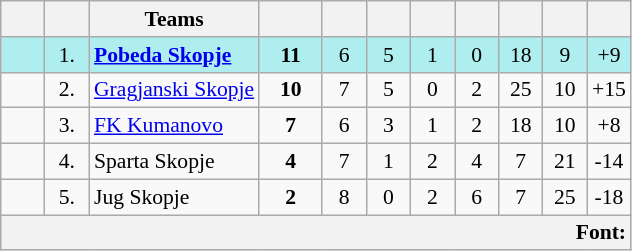<table class="wikitable sortable" style="text-align: center; font-size: 90%;">
<tr>
<th width=7%></th>
<th width=7%></th>
<th width=27%>Teams</th>
<th width=10%></th>
<th width=7%></th>
<th width=7%></th>
<th width=7%></th>
<th width=7%></th>
<th width=7%></th>
<th width=7%></th>
<th width=7%></th>
</tr>
<tr style="background:#AFEEEE;">
<td></td>
<td>1.</td>
<td style="text-align:left;"><strong><a href='#'>Pobeda Skopje</a></strong></td>
<td><strong>11</strong></td>
<td>6</td>
<td>5</td>
<td>1</td>
<td>0</td>
<td>18</td>
<td>9</td>
<td>+9</td>
</tr>
<tr>
<td></td>
<td>2.</td>
<td style="text-align:left;"><a href='#'>Gragjanski Skopje</a></td>
<td><strong>10</strong></td>
<td>7</td>
<td>5</td>
<td>0</td>
<td>2</td>
<td>25</td>
<td>10</td>
<td>+15</td>
</tr>
<tr>
<td></td>
<td>3.</td>
<td style="text-align:left;"><a href='#'>FK Kumanovo</a></td>
<td><strong>7</strong></td>
<td>6</td>
<td>3</td>
<td>1</td>
<td>2</td>
<td>18</td>
<td>10</td>
<td>+8</td>
</tr>
<tr>
<td></td>
<td>4.</td>
<td style="text-align:left;">Sparta Skopje</td>
<td><strong>4</strong></td>
<td>7</td>
<td>1</td>
<td>2</td>
<td>4</td>
<td>7</td>
<td>21</td>
<td>-14</td>
</tr>
<tr>
<td></td>
<td>5.</td>
<td style="text-align:left;">Jug Skopje</td>
<td><strong>2</strong></td>
<td>8</td>
<td>0</td>
<td>2</td>
<td>6</td>
<td>7</td>
<td>25</td>
<td>-18</td>
</tr>
<tr>
<th colspan="11" style="text-align: right;">Font: </th>
</tr>
</table>
